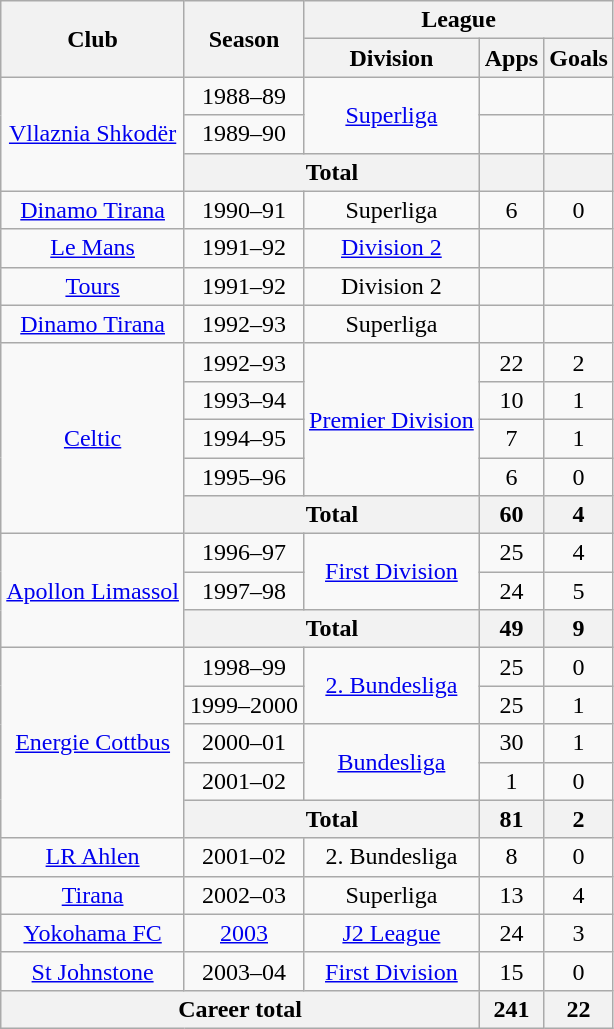<table class="wikitable" style="text-align:center">
<tr>
<th rowspan="2">Club</th>
<th rowspan="2">Season</th>
<th colspan="3">League</th>
</tr>
<tr>
<th>Division</th>
<th>Apps</th>
<th>Goals</th>
</tr>
<tr>
<td rowspan="3"><a href='#'>Vllaznia Shkodër</a></td>
<td>1988–89</td>
<td rowspan="2"><a href='#'>Superliga</a></td>
<td></td>
<td></td>
</tr>
<tr>
<td>1989–90</td>
<td></td>
<td></td>
</tr>
<tr>
<th colspan="2">Total</th>
<th></th>
<th></th>
</tr>
<tr>
<td><a href='#'>Dinamo Tirana</a></td>
<td>1990–91</td>
<td>Superliga</td>
<td>6</td>
<td>0</td>
</tr>
<tr>
<td><a href='#'>Le Mans</a></td>
<td>1991–92</td>
<td><a href='#'>Division 2</a></td>
<td></td>
<td></td>
</tr>
<tr>
<td><a href='#'>Tours</a></td>
<td>1991–92</td>
<td>Division 2</td>
<td></td>
<td></td>
</tr>
<tr>
<td><a href='#'>Dinamo Tirana</a></td>
<td>1992–93</td>
<td>Superliga</td>
<td></td>
<td></td>
</tr>
<tr>
<td rowspan="5"><a href='#'>Celtic</a></td>
<td>1992–93</td>
<td rowspan="4"><a href='#'>Premier Division</a></td>
<td>22</td>
<td>2</td>
</tr>
<tr>
<td>1993–94</td>
<td>10</td>
<td>1</td>
</tr>
<tr>
<td>1994–95</td>
<td>7</td>
<td>1</td>
</tr>
<tr>
<td>1995–96</td>
<td>6</td>
<td>0</td>
</tr>
<tr>
<th colspan="2">Total</th>
<th>60</th>
<th>4</th>
</tr>
<tr>
<td rowspan="3"><a href='#'>Apollon Limassol</a></td>
<td>1996–97</td>
<td rowspan="2"><a href='#'>First Division</a></td>
<td>25</td>
<td>4</td>
</tr>
<tr>
<td>1997–98</td>
<td>24</td>
<td>5</td>
</tr>
<tr>
<th colspan="2">Total</th>
<th>49</th>
<th>9</th>
</tr>
<tr>
<td rowspan="5"><a href='#'>Energie Cottbus</a></td>
<td>1998–99</td>
<td rowspan="2"><a href='#'>2. Bundesliga</a></td>
<td>25</td>
<td>0</td>
</tr>
<tr>
<td>1999–2000</td>
<td>25</td>
<td>1</td>
</tr>
<tr>
<td>2000–01</td>
<td rowspan="2"><a href='#'>Bundesliga</a></td>
<td>30</td>
<td>1</td>
</tr>
<tr>
<td>2001–02</td>
<td>1</td>
<td>0</td>
</tr>
<tr>
<th colspan="2">Total</th>
<th>81</th>
<th>2</th>
</tr>
<tr>
<td><a href='#'>LR Ahlen</a></td>
<td>2001–02</td>
<td>2. Bundesliga</td>
<td>8</td>
<td>0</td>
</tr>
<tr>
<td><a href='#'>Tirana</a></td>
<td>2002–03</td>
<td>Superliga</td>
<td>13</td>
<td>4</td>
</tr>
<tr>
<td><a href='#'>Yokohama FC</a></td>
<td><a href='#'>2003</a></td>
<td><a href='#'>J2 League</a></td>
<td>24</td>
<td>3</td>
</tr>
<tr>
<td><a href='#'>St Johnstone</a></td>
<td>2003–04</td>
<td><a href='#'>First Division</a></td>
<td>15</td>
<td>0</td>
</tr>
<tr>
<th colspan="3">Career total</th>
<th>241</th>
<th>22</th>
</tr>
</table>
